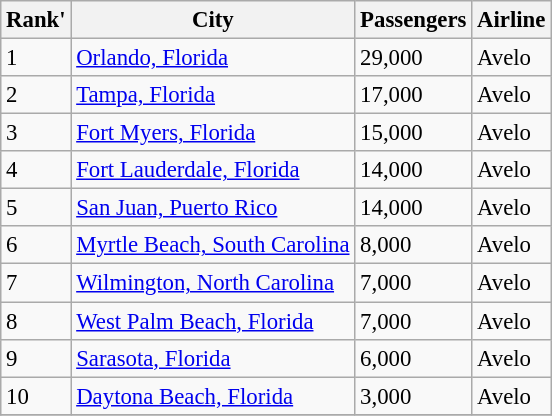<table class="wikitable sortable" style="font-size: 95%" width= align=>
<tr>
<th>Rank'</th>
<th>City</th>
<th>Passengers</th>
<th>Airline</th>
</tr>
<tr>
<td>1</td>
<td> <a href='#'>Orlando, Florida</a></td>
<td>29,000</td>
<td>Avelo</td>
</tr>
<tr>
<td>2</td>
<td> <a href='#'>Tampa, Florida</a></td>
<td>17,000</td>
<td>Avelo</td>
</tr>
<tr>
<td>3</td>
<td> <a href='#'>Fort Myers, Florida</a></td>
<td>15,000</td>
<td>Avelo</td>
</tr>
<tr>
<td>4</td>
<td> <a href='#'>Fort Lauderdale, Florida</a></td>
<td>14,000</td>
<td>Avelo</td>
</tr>
<tr>
<td>5</td>
<td> <a href='#'>San Juan, Puerto Rico</a></td>
<td>14,000</td>
<td>Avelo</td>
</tr>
<tr>
<td>6</td>
<td> <a href='#'>Myrtle Beach, South Carolina</a></td>
<td>8,000</td>
<td>Avelo</td>
</tr>
<tr>
<td>7</td>
<td> <a href='#'>Wilmington, North Carolina</a></td>
<td>7,000</td>
<td>Avelo</td>
</tr>
<tr>
<td>8</td>
<td> <a href='#'>West Palm Beach, Florida</a></td>
<td>7,000</td>
<td>Avelo</td>
</tr>
<tr>
<td>9</td>
<td> <a href='#'>Sarasota, Florida</a></td>
<td>6,000</td>
<td>Avelo</td>
</tr>
<tr>
<td>10</td>
<td> <a href='#'>Daytona Beach, Florida</a></td>
<td>3,000</td>
<td>Avelo</td>
</tr>
<tr>
</tr>
</table>
